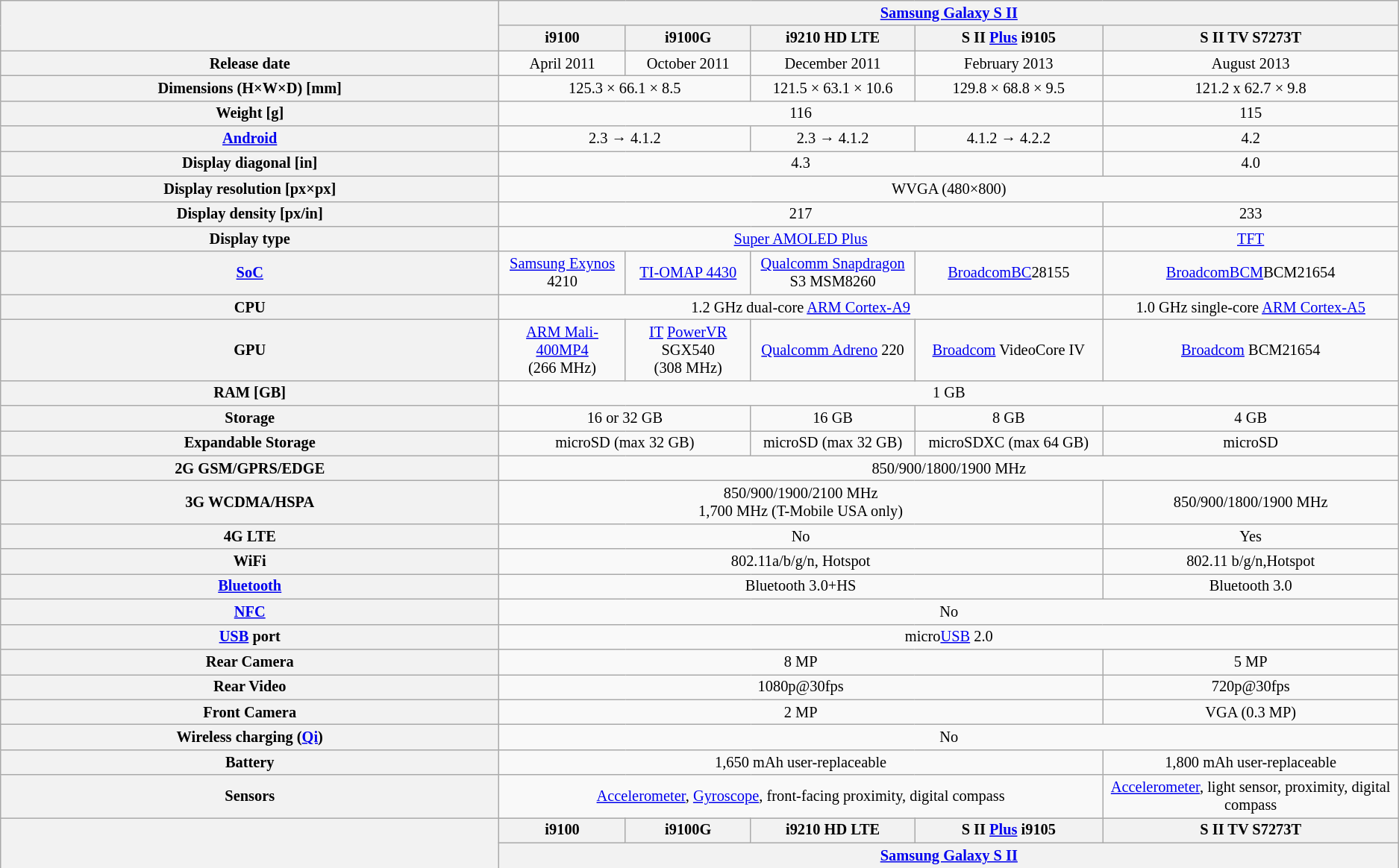<table class="wikitable" style="text-align: center; font-size:85%">
<tr>
<th width="8%" rowspan="2"></th>
<th width="8%" colspan="5"><a href='#'>Samsung Galaxy S II</a></th>
</tr>
<tr>
<th>i9100</th>
<th>i9100G</th>
<th>i9210 HD LTE</th>
<th>S II <a href='#'>Plus</a> i9105</th>
<th>S II TV S7273T</th>
</tr>
<tr>
<th>Release date</th>
<td colspan="1">April 2011</td>
<td colspan="1">October 2011</td>
<td colspan="1">December 2011</td>
<td colspan="1">February 2013</td>
<td colspan="1">August 2013</td>
</tr>
<tr>
<th title="height × width × depth, all in millimetres">Dimensions (H×W×D) [mm]</th>
<td colspan="2">125.3 × 66.1 × 8.5</td>
<td colspan="1">121.5 × 63.1 × 10.6</td>
<td colspan="1">129.8 × 68.8 × 9.5</td>
<td colspan="1">121.2 x 62.7 × 9.8</td>
</tr>
<tr>
<th title="weight with battery in grams">Weight [g]</th>
<td colspan="4">116</td>
<td colspan="1">115</td>
</tr>
<tr>
<th title="Operating System"><a href='#'>Android</a></th>
<td colspan="2">2.3 → 4.1.2</td>
<td colspan="1">2.3 → 4.1.2</td>
<td colspan="1">4.1.2 → 4.2.2</td>
<td colspan="1">4.2</td>
</tr>
<tr>
<th>Display diagonal [in]</th>
<td colspan="4">4.3</td>
<td colspan="1">4.0</td>
</tr>
<tr>
<th>Display resolution [px×px]</th>
<td colspan="5">WVGA (480×800)</td>
</tr>
<tr>
<th>Display density [px/in]</th>
<td colspan="4">217</td>
<td colspan="1">233</td>
</tr>
<tr>
<th>Display type</th>
<td colspan="4"><a href='#'>Super AMOLED Plus</a></td>
<td colspan="1"><a href='#'>TFT</a></td>
</tr>
<tr>
<th><a href='#'>SoC</a></th>
<td colspan="1"><a href='#'>Samsung Exynos</a> 4210</td>
<td colspan="1"><a href='#'>TI-OMAP 4430</a></td>
<td colspan="1"><a href='#'>Qualcomm Snapdragon</a> S3 MSM8260</td>
<td colspan="1"><a href='#'>BroadcomBC</a>28155</td>
<td colspan="1"><a href='#'>BroadcomBCM</a>BCM21654</td>
</tr>
<tr>
<th>CPU</th>
<td colspan="4">1.2 GHz dual-core <a href='#'>ARM Cortex-A9</a></td>
<td colspan="1">1.0 GHz single-core <a href='#'>ARM Cortex-A5</a></td>
</tr>
<tr>
<th>GPU</th>
<td colspan="1"><a href='#'>ARM Mali-400MP4</a> <br>(266 MHz)</td>
<td colspan="1"><a href='#'>IT</a> <a href='#'>PowerVR</a> SGX540<br> (308 MHz)</td>
<td colspan="1"><a href='#'>Qualcomm Adreno</a> 220</td>
<td colspan="1"><a href='#'>Broadcom</a> VideoCore IV</td>
<td colspan="1"><a href='#'>Broadcom</a> BCM21654</td>
</tr>
<tr>
<th>RAM [GB]</th>
<td colspan="5">1 GB</td>
</tr>
<tr>
<th>Storage</th>
<td colspan="2">16 or 32 GB</td>
<td colspan="1">16 GB</td>
<td colspan="1">8 GB</td>
<td colspan="1">4 GB</td>
</tr>
<tr>
<th>Expandable Storage</th>
<td colspan="2">microSD (max 32 GB)</td>
<td colspan="1">microSD (max 32 GB)</td>
<td colspan="1">microSDXC (max 64 GB)</td>
<td colspan="1">microSD</td>
</tr>
<tr>
<th>2G GSM/GPRS/EDGE</th>
<td colspan="5">850/900/1800/1900 MHz</td>
</tr>
<tr>
<th>3G WCDMA/HSPA</th>
<td colspan="4">850/900/1900/2100 MHz<br>1,700 MHz (T-Mobile USA only)</td>
<td colspan="1">850/900/1800/1900 MHz</td>
</tr>
<tr>
<th>4G LTE</th>
<td colspan="4">No</td>
<td colspan="1">Yes</td>
</tr>
<tr>
<th>WiFi</th>
<td colspan="4">802.11a/b/g/n, Hotspot</td>
<td colspan="1">802.11 b/g/n,Hotspot</td>
</tr>
<tr>
<th><a href='#'>Bluetooth</a></th>
<td colspan="4">Bluetooth 3.0+HS</td>
<td colspan="1">Bluetooth 3.0</td>
</tr>
<tr>
<th><a href='#'>NFC</a></th>
<td colspan="5">No</td>
</tr>
<tr>
<th><a href='#'>USB</a> port</th>
<td colspan="5">micro<a href='#'>USB</a> 2.0</td>
</tr>
<tr>
<th>Rear Camera</th>
<td colspan="4">8 MP</td>
<td colspan="1">5 MP</td>
</tr>
<tr>
<th>Rear Video</th>
<td colspan="4">1080p@30fps</td>
<td colspan="1">720p@30fps</td>
</tr>
<tr>
<th>Front Camera</th>
<td colspan="4">2 MP</td>
<td colspan="1">VGA (0.3 MP)</td>
</tr>
<tr>
<th>Wireless charging (<a href='#'>Qi</a>)</th>
<td colspan="5">No</td>
</tr>
<tr>
<th>Battery</th>
<td colspan="4">1,650 mAh user-replaceable</td>
<td colspan="1">1,800 mAh user-replaceable</td>
</tr>
<tr>
<th>Sensors</th>
<td colspan="4"><a href='#'>Accelerometer</a>, <a href='#'>Gyroscope</a>, front-facing proximity, digital compass</td>
<td colspan="1"><a href='#'>Accelerometer</a>, light sensor, proximity, digital compass</td>
</tr>
<tr>
<th width="8%" rowspan="2"></th>
<th>i9100</th>
<th>i9100G</th>
<th>i9210 HD LTE</th>
<th>S II <a href='#'>Plus</a> i9105</th>
<th>S II TV S7273T</th>
</tr>
<tr>
<th width="8%" colspan="5"><a href='#'>Samsung Galaxy S II</a></th>
</tr>
</table>
